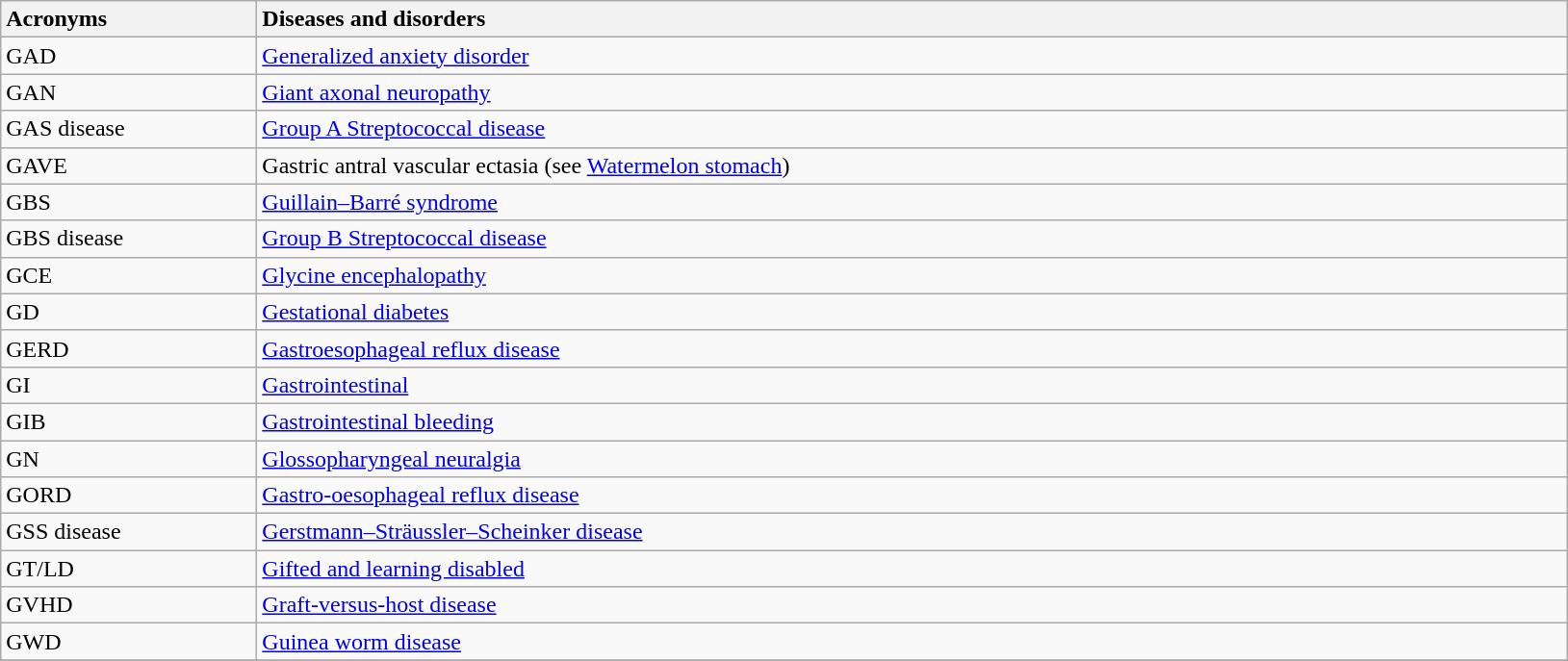<table class="wikitable sortable">
<tr>
<th width=170px style=text-align:left>Acronyms</th>
<th width=900px style=text-align:left>Diseases and disorders</th>
</tr>
<tr>
<td>GAD</td>
<td><a href='#'>Generalized anxiety disorder</a></td>
</tr>
<tr>
<td>GAN</td>
<td><a href='#'>Giant axonal neuropathy</a></td>
</tr>
<tr>
<td>GAS disease</td>
<td><a href='#'>Group A Streptococcal disease</a></td>
</tr>
<tr>
<td>GAVE</td>
<td>Gastric antral vascular ectasia (see <a href='#'>Watermelon stomach</a>)</td>
</tr>
<tr>
<td>GBS</td>
<td><a href='#'>Guillain–Barré syndrome</a></td>
</tr>
<tr>
<td>GBS disease</td>
<td><a href='#'>Group B Streptococcal disease</a></td>
</tr>
<tr>
<td>GCE</td>
<td><a href='#'>Glycine encephalopathy</a></td>
</tr>
<tr>
<td>GD</td>
<td><a href='#'>Gestational diabetes</a></td>
</tr>
<tr>
<td>GERD</td>
<td><a href='#'>Gastroesophageal reflux disease</a></td>
</tr>
<tr>
<td>GI</td>
<td><a href='#'>Gastrointestinal</a></td>
</tr>
<tr>
<td>GIB</td>
<td><a href='#'>Gastrointestinal bleeding</a></td>
</tr>
<tr>
<td>GN</td>
<td><a href='#'>Glossopharyngeal neuralgia</a></td>
</tr>
<tr>
<td>GORD</td>
<td><a href='#'>Gastro-oesophageal reflux disease</a></td>
</tr>
<tr>
<td>GSS disease</td>
<td><a href='#'>Gerstmann–Sträussler–Scheinker disease</a></td>
</tr>
<tr>
<td>GT/LD</td>
<td><a href='#'>Gifted and learning disabled</a></td>
</tr>
<tr>
<td>GVHD</td>
<td><a href='#'>Graft-versus-host disease</a></td>
</tr>
<tr>
<td>GWD</td>
<td><a href='#'>Guinea worm disease</a></td>
</tr>
<tr>
</tr>
</table>
